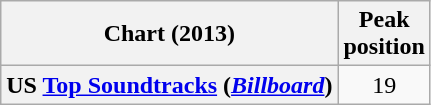<table class="wikitable sortable plainrowheaders" style="text-align:center">
<tr>
<th scope="col">Chart (2013)</th>
<th scope="col">Peak<br>position</th>
</tr>
<tr>
<th scope="row">US <a href='#'>Top Soundtracks</a> (<em><a href='#'>Billboard</a></em>)</th>
<td>19</td>
</tr>
</table>
